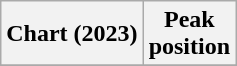<table class="wikitable sortable plainrowheaders" style="text-align:center">
<tr>
<th scope="col">Chart (2023)</th>
<th scope="col">Peak<br>position</th>
</tr>
<tr>
</tr>
</table>
